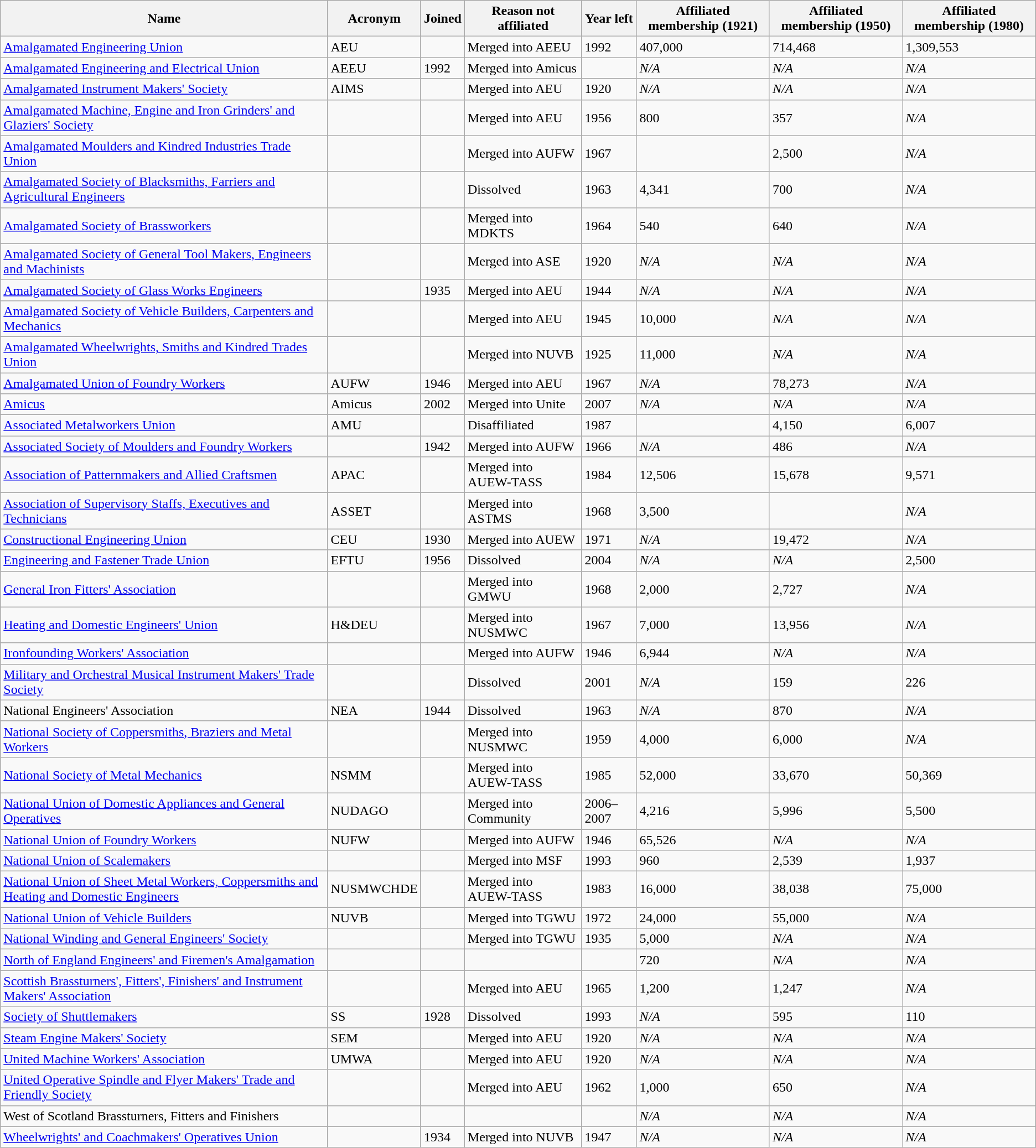<table class="wikitable sortable">
<tr>
<th>Name</th>
<th>Acronym</th>
<th>Joined</th>
<th>Reason not affiliated</th>
<th>Year left</th>
<th>Affiliated membership (1921)</th>
<th>Affiliated membership (1950)</th>
<th>Affiliated membership (1980)</th>
</tr>
<tr>
<td><a href='#'>Amalgamated Engineering Union</a></td>
<td>AEU</td>
<td></td>
<td>Merged into AEEU</td>
<td>1992</td>
<td>407,000</td>
<td>714,468</td>
<td>1,309,553</td>
</tr>
<tr>
<td><a href='#'>Amalgamated Engineering and Electrical Union</a></td>
<td>AEEU</td>
<td>1992</td>
<td>Merged into Amicus</td>
<td></td>
<td><em>N/A</em></td>
<td><em>N/A</em></td>
<td><em>N/A</em></td>
</tr>
<tr>
<td><a href='#'>Amalgamated Instrument Makers' Society</a></td>
<td>AIMS</td>
<td></td>
<td>Merged into AEU</td>
<td>1920</td>
<td><em>N/A</em></td>
<td><em>N/A</em></td>
<td><em>N/A</em></td>
</tr>
<tr>
<td><a href='#'>Amalgamated Machine, Engine and Iron Grinders' and Glaziers' Society</a></td>
<td></td>
<td></td>
<td>Merged into AEU</td>
<td>1956</td>
<td>800</td>
<td>357</td>
<td><em>N/A</em></td>
</tr>
<tr>
<td><a href='#'>Amalgamated Moulders and Kindred Industries Trade Union</a></td>
<td></td>
<td></td>
<td>Merged into AUFW</td>
<td>1967</td>
<td></td>
<td>2,500</td>
<td><em>N/A</em></td>
</tr>
<tr>
<td><a href='#'>Amalgamated Society of Blacksmiths, Farriers and Agricultural Engineers</a></td>
<td></td>
<td></td>
<td>Dissolved</td>
<td>1963</td>
<td>4,341</td>
<td>700</td>
<td><em>N/A</em></td>
</tr>
<tr>
<td><a href='#'>Amalgamated Society of Brassworkers</a></td>
<td></td>
<td></td>
<td>Merged into MDKTS</td>
<td>1964</td>
<td>540</td>
<td>640</td>
<td><em>N/A</em></td>
</tr>
<tr>
<td><a href='#'>Amalgamated Society of General Tool Makers, Engineers and Machinists</a></td>
<td></td>
<td></td>
<td>Merged into ASE</td>
<td>1920</td>
<td><em>N/A</em></td>
<td><em>N/A</em></td>
<td><em>N/A</em></td>
</tr>
<tr>
<td><a href='#'>Amalgamated Society of Glass Works Engineers</a></td>
<td></td>
<td>1935</td>
<td>Merged into AEU</td>
<td>1944</td>
<td><em>N/A</em></td>
<td><em>N/A</em></td>
<td><em>N/A</em></td>
</tr>
<tr>
<td><a href='#'>Amalgamated Society of Vehicle Builders, Carpenters and Mechanics</a></td>
<td></td>
<td></td>
<td>Merged into AEU</td>
<td>1945</td>
<td>10,000</td>
<td><em>N/A</em></td>
<td><em>N/A</em></td>
</tr>
<tr>
<td><a href='#'>Amalgamated Wheelwrights, Smiths and Kindred Trades Union</a></td>
<td></td>
<td></td>
<td>Merged into NUVB</td>
<td>1925</td>
<td>11,000</td>
<td><em>N/A</em></td>
<td><em>N/A</em></td>
</tr>
<tr>
<td><a href='#'>Amalgamated Union of Foundry Workers</a></td>
<td>AUFW</td>
<td>1946</td>
<td>Merged into AEU</td>
<td>1967</td>
<td><em>N/A</em></td>
<td>78,273</td>
<td><em>N/A</em></td>
</tr>
<tr>
<td><a href='#'>Amicus</a></td>
<td>Amicus</td>
<td>2002</td>
<td>Merged into Unite</td>
<td>2007</td>
<td><em>N/A</em></td>
<td><em>N/A</em></td>
<td><em>N/A</em></td>
</tr>
<tr>
<td><a href='#'>Associated Metalworkers Union</a></td>
<td>AMU</td>
<td></td>
<td>Disaffiliated</td>
<td>1987</td>
<td></td>
<td>4,150</td>
<td>6,007</td>
</tr>
<tr>
<td><a href='#'>Associated Society of Moulders and Foundry Workers</a></td>
<td></td>
<td>1942</td>
<td>Merged into AUFW</td>
<td>1966</td>
<td><em>N/A</em></td>
<td>486</td>
<td><em>N/A</em></td>
</tr>
<tr>
<td><a href='#'>Association of Patternmakers and Allied Craftsmen</a></td>
<td>APAC</td>
<td></td>
<td>Merged into AUEW-TASS</td>
<td>1984</td>
<td>12,506</td>
<td>15,678</td>
<td>9,571</td>
</tr>
<tr>
<td><a href='#'>Association of Supervisory Staffs, Executives and Technicians</a></td>
<td>ASSET</td>
<td></td>
<td>Merged into ASTMS</td>
<td>1968</td>
<td>3,500</td>
<td></td>
<td><em>N/A</em></td>
</tr>
<tr>
<td><a href='#'>Constructional Engineering Union</a></td>
<td>CEU</td>
<td>1930</td>
<td>Merged into AUEW</td>
<td>1971</td>
<td><em>N/A</em></td>
<td>19,472</td>
<td><em>N/A</em></td>
</tr>
<tr>
<td><a href='#'>Engineering and Fastener Trade Union</a></td>
<td>EFTU</td>
<td>1956</td>
<td>Dissolved</td>
<td>2004</td>
<td><em>N/A</em></td>
<td><em>N/A</em></td>
<td>2,500</td>
</tr>
<tr>
<td><a href='#'>General Iron Fitters' Association</a></td>
<td></td>
<td></td>
<td>Merged into GMWU</td>
<td>1968</td>
<td>2,000</td>
<td>2,727</td>
<td><em>N/A</em></td>
</tr>
<tr>
<td><a href='#'>Heating and Domestic Engineers' Union</a></td>
<td>H&DEU</td>
<td></td>
<td>Merged into NUSMWC</td>
<td>1967</td>
<td>7,000</td>
<td>13,956</td>
<td><em>N/A</em></td>
</tr>
<tr>
<td><a href='#'>Ironfounding Workers' Association</a></td>
<td></td>
<td></td>
<td>Merged into AUFW</td>
<td>1946</td>
<td>6,944</td>
<td><em>N/A</em></td>
<td><em>N/A</em></td>
</tr>
<tr>
<td><a href='#'>Military and Orchestral Musical Instrument Makers' Trade Society</a></td>
<td></td>
<td></td>
<td>Dissolved</td>
<td>2001</td>
<td><em>N/A</em></td>
<td>159</td>
<td>226</td>
</tr>
<tr>
<td>National Engineers' Association</td>
<td>NEA</td>
<td>1944</td>
<td>Dissolved</td>
<td>1963</td>
<td><em>N/A</em></td>
<td>870</td>
<td><em>N/A</em></td>
</tr>
<tr>
<td><a href='#'>National Society of Coppersmiths, Braziers and Metal Workers</a></td>
<td></td>
<td></td>
<td>Merged into NUSMWC</td>
<td>1959</td>
<td>4,000</td>
<td>6,000</td>
<td><em>N/A</em></td>
</tr>
<tr>
<td><a href='#'>National Society of Metal Mechanics</a></td>
<td>NSMM</td>
<td></td>
<td>Merged into AUEW-TASS</td>
<td>1985</td>
<td>52,000</td>
<td>33,670</td>
<td>50,369</td>
</tr>
<tr>
<td><a href='#'>National Union of Domestic Appliances and General Operatives</a></td>
<td>NUDAGO</td>
<td></td>
<td>Merged into Community</td>
<td>2006–2007</td>
<td>4,216</td>
<td>5,996</td>
<td>5,500</td>
</tr>
<tr>
<td><a href='#'>National Union of Foundry Workers</a></td>
<td>NUFW</td>
<td></td>
<td>Merged into AUFW</td>
<td>1946</td>
<td>65,526</td>
<td><em>N/A</em></td>
<td><em>N/A</em></td>
</tr>
<tr>
<td><a href='#'>National Union of Scalemakers</a></td>
<td></td>
<td></td>
<td>Merged into MSF</td>
<td>1993</td>
<td>960</td>
<td>2,539</td>
<td>1,937</td>
</tr>
<tr>
<td><a href='#'>National Union of Sheet Metal Workers, Coppersmiths and Heating and Domestic Engineers</a></td>
<td>NUSMWCHDE</td>
<td></td>
<td>Merged into AUEW-TASS</td>
<td>1983</td>
<td>16,000</td>
<td>38,038</td>
<td>75,000</td>
</tr>
<tr>
<td><a href='#'>National Union of Vehicle Builders</a></td>
<td>NUVB</td>
<td></td>
<td>Merged into TGWU</td>
<td>1972</td>
<td>24,000</td>
<td>55,000</td>
<td><em>N/A</em></td>
</tr>
<tr>
<td><a href='#'>National Winding and General Engineers' Society</a></td>
<td></td>
<td></td>
<td>Merged into TGWU</td>
<td>1935</td>
<td>5,000</td>
<td><em>N/A</em></td>
<td><em>N/A</em></td>
</tr>
<tr>
<td><a href='#'>North of England Engineers' and Firemen's Amalgamation</a></td>
<td></td>
<td></td>
<td></td>
<td></td>
<td>720</td>
<td><em>N/A</em></td>
<td><em>N/A</em></td>
</tr>
<tr>
<td><a href='#'>Scottish Brassturners', Fitters', Finishers' and Instrument Makers' Association</a></td>
<td></td>
<td></td>
<td>Merged into AEU</td>
<td>1965</td>
<td>1,200</td>
<td>1,247</td>
<td><em>N/A</em></td>
</tr>
<tr>
<td><a href='#'>Society of Shuttlemakers</a></td>
<td>SS</td>
<td>1928</td>
<td>Dissolved</td>
<td>1993</td>
<td><em>N/A</em></td>
<td>595</td>
<td>110</td>
</tr>
<tr>
<td><a href='#'>Steam Engine Makers' Society</a></td>
<td>SEM</td>
<td></td>
<td>Merged into AEU</td>
<td>1920</td>
<td><em>N/A</em></td>
<td><em>N/A</em></td>
<td><em>N/A</em></td>
</tr>
<tr>
<td><a href='#'>United Machine Workers' Association</a></td>
<td>UMWA</td>
<td></td>
<td>Merged into AEU</td>
<td>1920</td>
<td><em>N/A</em></td>
<td><em>N/A</em></td>
<td><em>N/A</em></td>
</tr>
<tr>
<td><a href='#'>United Operative Spindle and Flyer Makers' Trade and Friendly Society</a></td>
<td></td>
<td></td>
<td>Merged into AEU</td>
<td>1962</td>
<td>1,000</td>
<td>650</td>
<td><em>N/A</em></td>
</tr>
<tr>
<td>West of Scotland Brassturners, Fitters and Finishers</td>
<td></td>
<td></td>
<td></td>
<td></td>
<td><em>N/A</em></td>
<td><em>N/A</em></td>
<td><em>N/A</em></td>
</tr>
<tr>
<td><a href='#'>Wheelwrights' and Coachmakers' Operatives Union</a></td>
<td></td>
<td>1934</td>
<td>Merged into NUVB</td>
<td>1947</td>
<td><em>N/A</em></td>
<td><em>N/A</em></td>
<td><em>N/A</em></td>
</tr>
</table>
